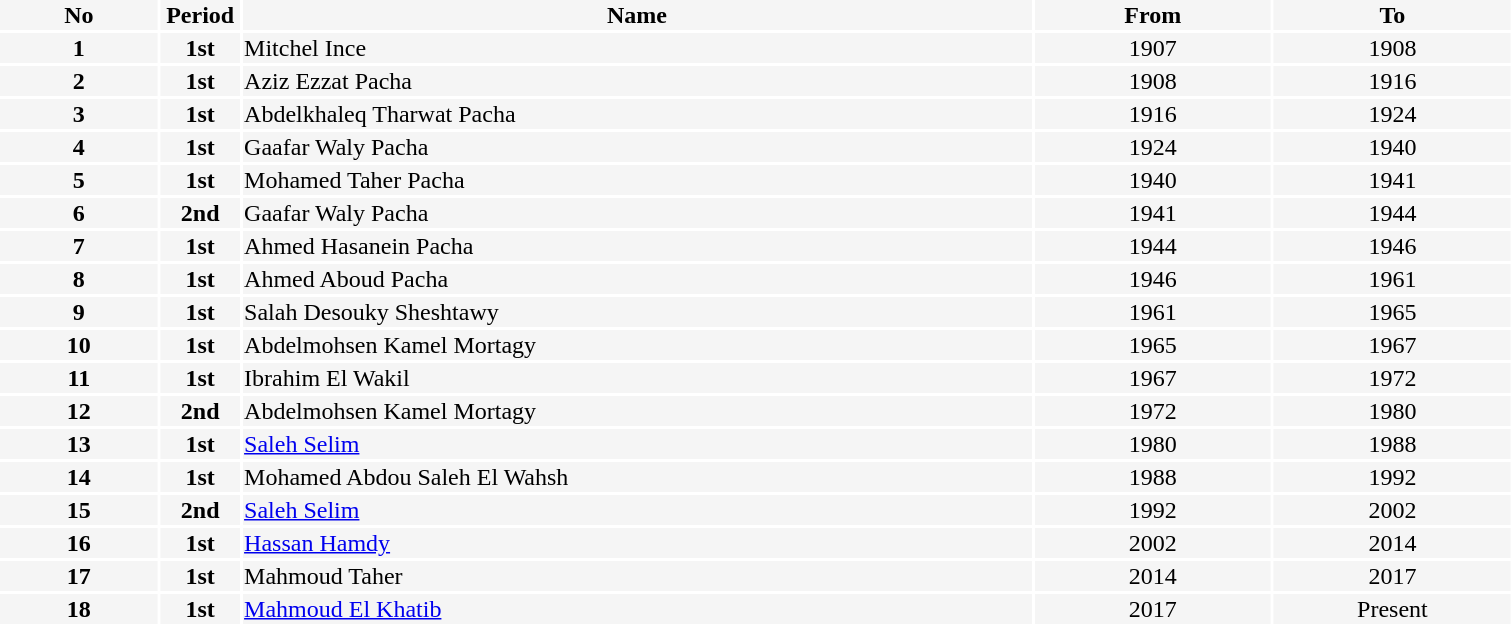<table style="width:80%;">
<tr style="background:#F5F5F5;">
<th style="width:10%;">No</th>
<th ! style="width:5%;">Period</th>
<th style="width:50%;">Name</th>
<th style="width:15%;">From</th>
<th ! style="width:15%;">To</th>
</tr>
<tr style="background:#F5F5F5;">
<td style="text-align:center;"><strong>1</strong></td>
<td style="text-align:center;"><strong>1st</strong></td>
<td style="text-align:Left;"> Mitchel Ince</td>
<td style="text-align:center;">1907</td>
<td style="text-align:center;">1908</td>
</tr>
<tr style="background:#F5F5F5;">
<td style="text-align:center;"><strong>2</strong></td>
<td style="text-align:center;"><strong>1st</strong></td>
<td style="text-align:Left;"> Aziz Ezzat Pacha</td>
<td style="text-align:center;">1908</td>
<td style="text-align:center;">1916</td>
</tr>
<tr style="background:#F5F5F5;">
<td style="text-align:center;"><strong>3</strong></td>
<td style="text-align:center;"><strong>1st</strong></td>
<td style="text-align:Left;"> Abdelkhaleq Tharwat Pacha</td>
<td style="text-align:center;">1916</td>
<td style="text-align:center;">1924</td>
</tr>
<tr style="background:#F5F5F5;">
<td style="text-align:center;"><strong>4</strong></td>
<td style="text-align:center;"><strong>1st</strong></td>
<td style="text-align:Left;"> Gaafar Waly Pacha</td>
<td style="text-align:center;">1924</td>
<td style="text-align:center;">1940</td>
</tr>
<tr style="background:#F5F5F5;">
<td style="text-align:center;"><strong>5</strong></td>
<td style="text-align:center;"><strong>1st</strong></td>
<td style="text-align:left;"> Mohamed Taher Pacha</td>
<td style="text-align:center;">1940</td>
<td style="text-align:center;">1941</td>
</tr>
<tr style="background:#F5F5F5;">
<td style="text-align:center;"><strong>6</strong></td>
<td style="text-align:center;"><strong>2nd</strong></td>
<td style="text-align:left;">Gaafar Waly Pacha</td>
<td style="text-align:center;">1941</td>
<td style="text-align:center;">1944</td>
</tr>
<tr style="background:#F5F5F5;">
<td style="text-align:center;"><strong>7</strong></td>
<td style="text-align:center;"><strong>1st</strong></td>
<td style="text-align:left;"> Ahmed Hasanein Pacha</td>
<td style="text-align:center;">1944</td>
<td style="text-align:center;">1946</td>
</tr>
<tr style="background:#F5F5F5;">
<td style="text-align:center;"><strong>8</strong></td>
<td style="text-align:center;"><strong>1st</strong></td>
<td style="text-align:left;"> Ahmed Aboud Pacha</td>
<td style="text-align:center;">1946</td>
<td style="text-align:center;">1961</td>
</tr>
<tr style="background:#F5F5F5;">
<td style="text-align:center;"><strong>9</strong></td>
<td style="text-align:center;"><strong>1st</strong></td>
<td style="text-align:left;"> Salah Desouky Sheshtawy</td>
<td style="text-align:center;">1961</td>
<td style="text-align:center;">1965</td>
</tr>
<tr style="background:#F5F5F5;">
<td style="text-align:center;"><strong>10</strong></td>
<td style="text-align:center;"><strong>1st</strong></td>
<td style="text-align:left;"> Abdelmohsen Kamel Mortagy</td>
<td style="text-align:center;">1965</td>
<td style="text-align:center;">1967</td>
</tr>
<tr style="background:#F5F5F5;">
<td style="text-align:center;"><strong>11</strong></td>
<td style="text-align:center;"><strong>1st</strong></td>
<td style="text-align:left;"> Ibrahim El Wakil</td>
<td style="text-align:center;">1967</td>
<td style="text-align:center;">1972</td>
</tr>
<tr style="background:#F5F5F5;">
<td style="text-align:center;"><strong>12</strong></td>
<td style="text-align:center;"><strong>2nd</strong></td>
<td style="text-align:left;"> Abdelmohsen Kamel Mortagy</td>
<td style="text-align:center;">1972</td>
<td style="text-align:center;">1980</td>
</tr>
<tr style="background:#F5F5F5;">
<td style="text-align:center;"><strong>13</strong></td>
<td style="text-align:center;"><strong>1st</strong></td>
<td style="text-align:left;"> <a href='#'>Saleh Selim</a></td>
<td style="text-align:center;">1980</td>
<td style="text-align:center;">1988</td>
</tr>
<tr style="background:#F5F5F5;">
<td style="text-align:center;"><strong>14</strong></td>
<td style="text-align:center;"><strong>1st</strong></td>
<td style="text-align:left;"> Mohamed Abdou Saleh El Wahsh</td>
<td style="text-align:center;">1988</td>
<td style="text-align:center;">1992</td>
</tr>
<tr style="background:#F5F5F5;">
<td style="text-align:center;"><strong>15</strong></td>
<td style="text-align:center;"><strong>2nd</strong></td>
<td style="text-align:left;"> <a href='#'>Saleh Selim</a></td>
<td style="text-align:center;">1992</td>
<td style="text-align:center;">2002</td>
</tr>
<tr style="background:#F5F5F5;">
<td style="text-align:center;"><strong>16</strong></td>
<td style="text-align:center;"><strong>1st</strong></td>
<td style="text-align:left;"> <a href='#'>Hassan Hamdy</a></td>
<td style="text-align:center;">2002</td>
<td style="text-align:center;">2014</td>
</tr>
<tr style="background:#F5F5F5;">
<td style="text-align:center;"><strong>17</strong></td>
<td style="text-align:center;"><strong>1st</strong></td>
<td style="text-align:left;"> Mahmoud Taher</td>
<td style="text-align:center;">2014</td>
<td style="text-align:center;">2017</td>
</tr>
<tr style="background:#F5F5F5;">
<td style="text-align:center;"><strong>18</strong></td>
<td style="text-align:center;"><strong>1st</strong></td>
<td style="text-align:left;"> <a href='#'>Mahmoud El Khatib</a></td>
<td style="text-align:center;">2017</td>
<td style="text-align:center;">Present</td>
</tr>
</table>
